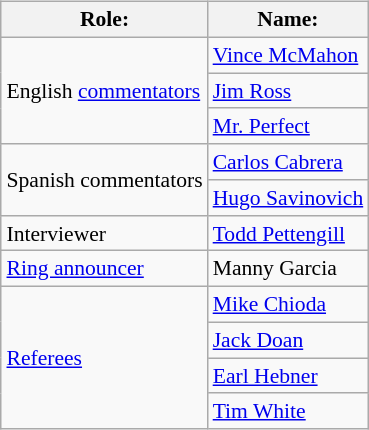<table class=wikitable style="font-size:90%; margin: 0.5em 0 0.5em 1em; float: right; clear: right;">
<tr>
<th>Role:</th>
<th>Name:</th>
</tr>
<tr>
<td rowspan="3">English <a href='#'>commentators</a></td>
<td><a href='#'>Vince McMahon</a></td>
</tr>
<tr>
<td><a href='#'>Jim Ross</a></td>
</tr>
<tr>
<td><a href='#'>Mr. Perfect</a></td>
</tr>
<tr>
<td rowspan="2">Spanish commentators</td>
<td><a href='#'>Carlos Cabrera</a></td>
</tr>
<tr>
<td><a href='#'>Hugo Savinovich</a></td>
</tr>
<tr>
<td>Interviewer</td>
<td><a href='#'>Todd Pettengill</a></td>
</tr>
<tr>
<td><a href='#'>Ring announcer</a></td>
<td>Manny Garcia</td>
</tr>
<tr>
<td rowspan="4"><a href='#'>Referees</a></td>
<td><a href='#'>Mike Chioda</a></td>
</tr>
<tr>
<td><a href='#'>Jack Doan</a></td>
</tr>
<tr>
<td><a href='#'>Earl Hebner</a></td>
</tr>
<tr>
<td><a href='#'>Tim White</a></td>
</tr>
</table>
